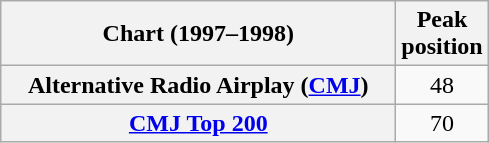<table class="wikitable sortable plainrowheaders" style="text-align:center;">
<tr>
<th scope="col" style="width:16em">Chart (1997–1998)</th>
<th scope="col">Peak<br>position</th>
</tr>
<tr>
<th scope="row">Alternative Radio Airplay (<a href='#'>CMJ</a>)</th>
<td>48</td>
</tr>
<tr>
<th scope="row"><a href='#'>CMJ Top 200</a></th>
<td>70</td>
</tr>
</table>
